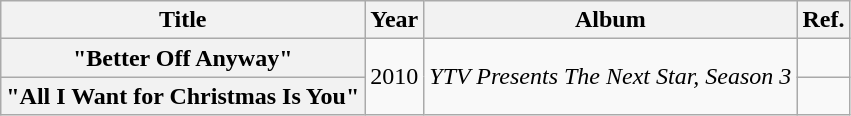<table class="wikitable plainrowheaders">
<tr>
<th>Title</th>
<th>Year</th>
<th>Album</th>
<th>Ref.</th>
</tr>
<tr>
<th scope="row">"Better Off Anyway"</th>
<td rowspan="2">2010</td>
<td rowspan="2"><em>YTV Presents The Next Star, Season 3</em></td>
<td style="text-align:center;"></td>
</tr>
<tr>
<th scope="row">"All I Want for Christmas Is You"</th>
<td style="text-align:center;"></td>
</tr>
</table>
